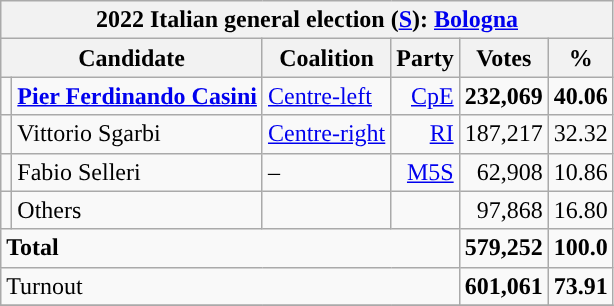<table class=wikitable style=text-align:right>
<tr>
<th colspan=6>2022 Italian general election (<a href='#'>S</a>): <a href='#'>Bologna</a></th>
</tr>
<tr>
<th colspan=2>Candidate</th>
<th>Coalition</th>
<th>Party</th>
<th>Votes</th>
<th>%</th>
</tr>
<tr>
<td></td>
<td align=left><strong><a href='#'>Pier Ferdinando Casini</a></strong></td>
<td align=left><a href='#'>Centre-left</a></td>
<td><a href='#'>CpE</a></td>
<td><strong>232,069</strong></td>
<td><strong>40.06</strong></td>
</tr>
<tr>
<td></td>
<td align=left>Vittorio Sgarbi</td>
<td align=left><a href='#'>Centre-right</a></td>
<td><a href='#'>RI</a></td>
<td>187,217</td>
<td>32.32</td>
</tr>
<tr>
<td></td>
<td align=left>Fabio Selleri</td>
<td align=left>–</td>
<td><a href='#'>M5S</a></td>
<td>62,908</td>
<td>10.86</td>
</tr>
<tr>
<td></td>
<td align=left>Others</td>
<td></td>
<td></td>
<td>97,868</td>
<td>16.80</td>
</tr>
<tr>
<td align=left colspan=4><strong>Total</strong></td>
<td><strong>579,252</strong></td>
<td><strong>100.0</strong></td>
</tr>
<tr>
<td align=left colspan=4>Turnout</td>
<td><strong>601,061</strong></td>
<td><strong>73.91</strong></td>
</tr>
<tr>
</tr>
</table>
